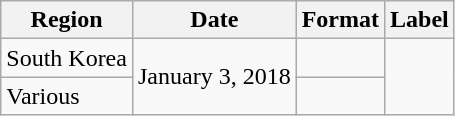<table class = "wikitable plainrowheaders">
<tr>
<th>Region</th>
<th>Date</th>
<th>Format</th>
<th>Label</th>
</tr>
<tr>
<td>South Korea</td>
<td rowspan="2">January 3, 2018</td>
<td></td>
<td rowspan="2"></td>
</tr>
<tr>
<td>Various</td>
<td></td>
</tr>
</table>
